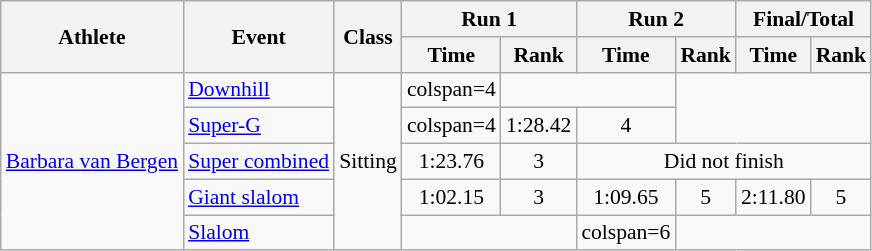<table class="wikitable" style="font-size:90%">
<tr>
<th rowspan="2">Athlete</th>
<th rowspan="2">Event</th>
<th rowspan="2">Class</th>
<th colspan="2">Run 1</th>
<th colspan="2">Run 2</th>
<th colspan="2">Final/Total</th>
</tr>
<tr>
<th>Time</th>
<th>Rank</th>
<th>Time</th>
<th>Rank</th>
<th>Time</th>
<th>Rank</th>
</tr>
<tr align=center>
<td align=left rowspan=5><a href='#'>Barbara van Bergen</a></td>
<td align=left><a href='#'>Downhill</a></td>
<td align=left rowspan=5>Sitting</td>
<td>colspan=4 </td>
<td colspan=2></td>
</tr>
<tr align=center>
<td align=left><a href='#'>Super-G</a></td>
<td>colspan=4 </td>
<td>1:28.42</td>
<td>4</td>
</tr>
<tr align=center>
<td align=left><a href='#'>Super combined</a></td>
<td>1:23.76</td>
<td>3</td>
<td colspan=6>Did not finish</td>
</tr>
<tr align=center>
<td align=left><a href='#'>Giant slalom</a></td>
<td>1:02.15</td>
<td>3</td>
<td>1:09.65</td>
<td>5</td>
<td>2:11.80</td>
<td>5</td>
</tr>
<tr align=center>
<td align=left><a href='#'>Slalom</a></td>
<td colspan=2></td>
<td>colspan=6 </td>
</tr>
</table>
